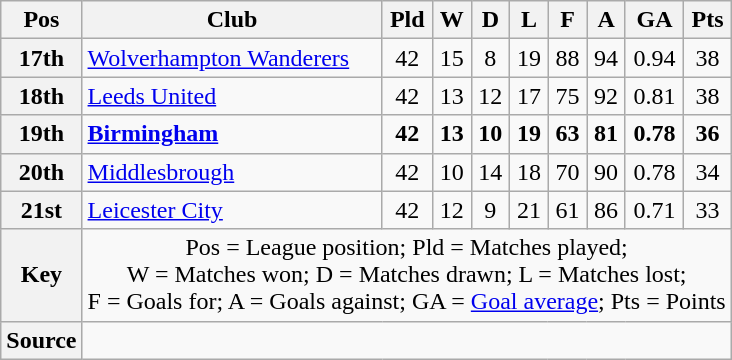<table class="wikitable" style="text-align:center">
<tr>
<th scope="col">Pos</th>
<th scope="col">Club</th>
<th scope="col">Pld</th>
<th scope="col">W</th>
<th scope="col">D</th>
<th scope="col">L</th>
<th scope="col">F</th>
<th scope="col">A</th>
<th scope="col">GA</th>
<th scope="col">Pts</th>
</tr>
<tr>
<th scope="row">17th</th>
<td align="left"><a href='#'>Wolverhampton Wanderers</a></td>
<td>42</td>
<td>15</td>
<td>8</td>
<td>19</td>
<td>88</td>
<td>94</td>
<td>0.94</td>
<td>38</td>
</tr>
<tr>
<th scope="row">18th</th>
<td align="left"><a href='#'>Leeds United</a></td>
<td>42</td>
<td>13</td>
<td>12</td>
<td>17</td>
<td>75</td>
<td>92</td>
<td>0.81</td>
<td>38</td>
</tr>
<tr style="font-weight:bold">
<th scope="row">19th</th>
<td align="left"><a href='#'>Birmingham</a></td>
<td>42</td>
<td>13</td>
<td>10</td>
<td>19</td>
<td>63</td>
<td>81</td>
<td>0.78</td>
<td>36</td>
</tr>
<tr>
<th scope="row">20th</th>
<td align="left"><a href='#'>Middlesbrough</a></td>
<td>42</td>
<td>10</td>
<td>14</td>
<td>18</td>
<td>70</td>
<td>90</td>
<td>0.78</td>
<td>34</td>
</tr>
<tr>
<th scope="row">21st</th>
<td align="left"><a href='#'>Leicester City</a></td>
<td>42</td>
<td>12</td>
<td>9</td>
<td>21</td>
<td>61</td>
<td>86</td>
<td>0.71</td>
<td>33</td>
</tr>
<tr>
<th scope="row">Key</th>
<td colspan="9">Pos = League position; Pld = Matches played;<br>W = Matches won; D = Matches drawn; L = Matches lost;<br>F = Goals for; A = Goals against; GA = <a href='#'>Goal average</a>; Pts = Points</td>
</tr>
<tr>
<th scope="row">Source</th>
<td colspan="9"></td>
</tr>
</table>
